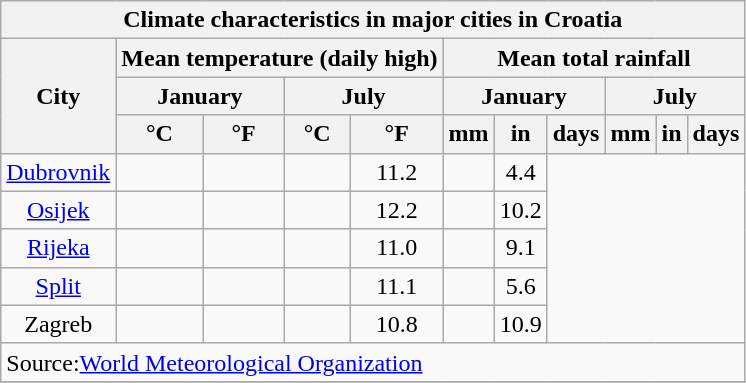<table class="wikitable">
<tr>
<th colspan=11>Climate characteristics in major cities in Croatia</th>
</tr>
<tr>
<th rowspan=3>City</th>
<th colspan=4>Mean temperature (daily high)</th>
<th colspan=6>Mean total rainfall</th>
</tr>
<tr>
<th colspan=2>January</th>
<th colspan=2>July</th>
<th colspan=3>January</th>
<th colspan=3>July</th>
</tr>
<tr>
<th>°C</th>
<th>°F</th>
<th>°C</th>
<th>°F</th>
<th>mm</th>
<th>in</th>
<th>days</th>
<th>mm</th>
<th>in</th>
<th>days</th>
</tr>
<tr align=center>
<td><a href='#'>Dubrovnik</a></td>
<td></td>
<td></td>
<td></td>
<td>11.2</td>
<td></td>
<td>4.4</td>
</tr>
<tr align=center>
<td><a href='#'>Osijek</a></td>
<td></td>
<td></td>
<td></td>
<td>12.2</td>
<td></td>
<td>10.2</td>
</tr>
<tr align=center>
<td><a href='#'>Rijeka</a></td>
<td></td>
<td></td>
<td></td>
<td>11.0</td>
<td></td>
<td>9.1</td>
</tr>
<tr align=center>
<td><a href='#'>Split</a></td>
<td></td>
<td></td>
<td></td>
<td>11.1</td>
<td></td>
<td>5.6</td>
</tr>
<tr align=center>
<td>Zagreb</td>
<td></td>
<td></td>
<td></td>
<td>10.8</td>
<td></td>
<td>10.9</td>
</tr>
<tr>
<td colspan=11>Source:<a href='#'>World Meteorological Organization</a></td>
</tr>
<tr>
</tr>
</table>
